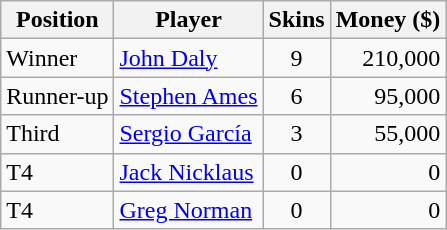<table class="wikitable">
<tr>
<th>Position</th>
<th>Player</th>
<th>Skins</th>
<th>Money ($)</th>
</tr>
<tr>
<td>Winner</td>
<td> <a href='#'>John Daly</a></td>
<td align=center>9</td>
<td align=right>210,000</td>
</tr>
<tr>
<td>Runner-up</td>
<td> <a href='#'>Stephen Ames</a></td>
<td align=center>6</td>
<td align=right>95,000</td>
</tr>
<tr>
<td>Third</td>
<td> <a href='#'>Sergio García</a></td>
<td align=center>3</td>
<td align=right>55,000</td>
</tr>
<tr>
<td>T4</td>
<td> <a href='#'>Jack Nicklaus</a></td>
<td align=center>0</td>
<td align=right>0</td>
</tr>
<tr>
<td>T4</td>
<td> <a href='#'>Greg Norman</a></td>
<td align=center>0</td>
<td align=right>0</td>
</tr>
</table>
